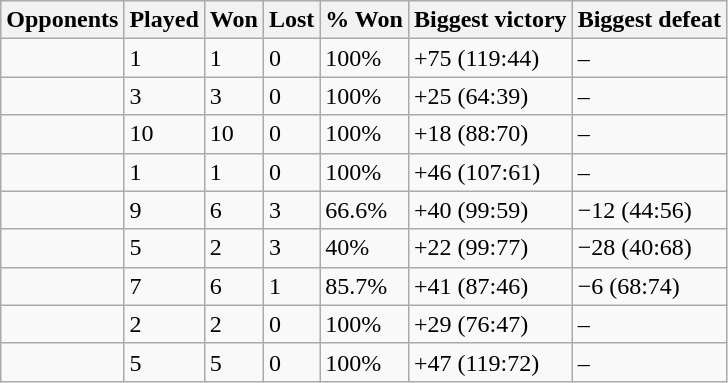<table class="sortable wikitable">
<tr>
<th>Opponents</th>
<th>Played</th>
<th>Won</th>
<th>Lost</th>
<th>% Won</th>
<th>Biggest victory</th>
<th>Biggest defeat</th>
</tr>
<tr>
<td style="text-align:left;"></td>
<td>1</td>
<td>1</td>
<td>0</td>
<td>100%</td>
<td>+75 (119:44)</td>
<td>–</td>
</tr>
<tr>
<td style="text-align:left;"></td>
<td>3</td>
<td>3</td>
<td>0</td>
<td>100%</td>
<td>+25 (64:39)</td>
<td>–</td>
</tr>
<tr>
<td style="text-align:left;"></td>
<td>10</td>
<td>10</td>
<td>0</td>
<td>100%</td>
<td>+18 (88:70)</td>
<td>–</td>
</tr>
<tr>
<td style="text-align:left;"></td>
<td>1</td>
<td>1</td>
<td>0</td>
<td>100%</td>
<td>+46 (107:61)</td>
<td>–</td>
</tr>
<tr>
<td style="text-align:left;"></td>
<td>9</td>
<td>6</td>
<td>3</td>
<td>66.6%</td>
<td>+40 (99:59)</td>
<td>−12 (44:56)</td>
</tr>
<tr>
<td style="text-align:left;"></td>
<td>5</td>
<td>2</td>
<td>3</td>
<td>40%</td>
<td>+22 (99:77)</td>
<td>−28 (40:68)</td>
</tr>
<tr>
<td style="text-align:left;"></td>
<td>7</td>
<td>6</td>
<td>1</td>
<td>85.7%</td>
<td>+41 (87:46)</td>
<td>−6 (68:74)</td>
</tr>
<tr>
<td style="text-align:left;"></td>
<td>2</td>
<td>2</td>
<td>0</td>
<td>100%</td>
<td>+29 (76:47)</td>
<td>–</td>
</tr>
<tr>
<td style="text-align:left;"></td>
<td>5</td>
<td>5</td>
<td>0</td>
<td>100%</td>
<td>+47 (119:72)</td>
<td>–</td>
</tr>
</table>
